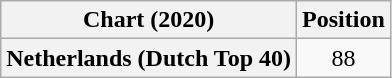<table class="wikitable plainrowheaders" style="text-align:center">
<tr>
<th scope="col">Chart (2020)</th>
<th scope="col">Position</th>
</tr>
<tr>
<th scope="row">Netherlands (Dutch Top 40)</th>
<td>88</td>
</tr>
</table>
